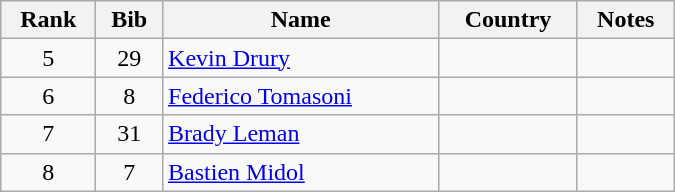<table class="wikitable" style="text-align:center; width:450px">
<tr>
<th>Rank</th>
<th>Bib</th>
<th>Name</th>
<th>Country</th>
<th>Notes</th>
</tr>
<tr>
<td>5</td>
<td>29</td>
<td align=left><a href='#'>Kevin Drury</a></td>
<td align=left></td>
<td></td>
</tr>
<tr>
<td>6</td>
<td>8</td>
<td align=left><a href='#'>Federico Tomasoni</a></td>
<td align=left></td>
<td></td>
</tr>
<tr>
<td>7</td>
<td>31</td>
<td align=left><a href='#'>Brady Leman</a></td>
<td align=left></td>
<td></td>
</tr>
<tr>
<td>8</td>
<td>7</td>
<td align=left><a href='#'>Bastien Midol</a></td>
<td align=left></td>
<td></td>
</tr>
</table>
